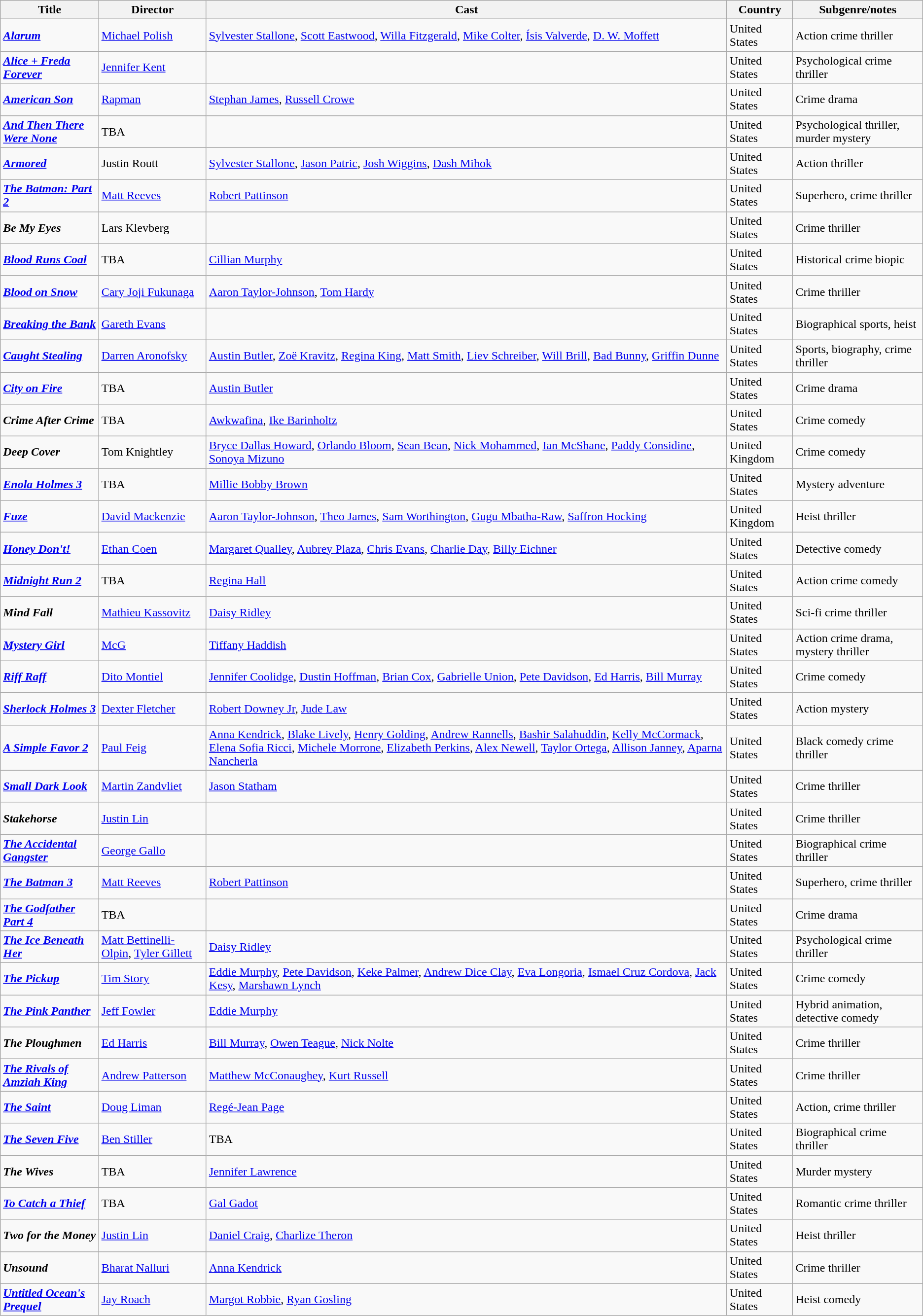<table class="wikitable sortable">
<tr>
<th>Title</th>
<th>Director</th>
<th>Cast</th>
<th>Country</th>
<th>Subgenre/notes</th>
</tr>
<tr>
<td><em><a href='#'><strong>Alarum</strong></a></em></td>
<td><a href='#'>Michael Polish</a></td>
<td><a href='#'>Sylvester Stallone</a>, <a href='#'>Scott Eastwood</a>, <a href='#'>Willa Fitzgerald</a>, <a href='#'>Mike Colter</a>, <a href='#'>Ísis Valverde</a>, <a href='#'>D. W. Moffett</a></td>
<td>United States</td>
<td>Action crime thriller</td>
</tr>
<tr>
<td><em><a href='#'><strong>Alice + Freda Forever</strong></a></em></td>
<td><a href='#'>Jennifer Kent</a></td>
<td></td>
<td>United States</td>
<td>Psychological crime thriller</td>
</tr>
<tr>
<td><em><a href='#'><strong>American Son</strong></a></em></td>
<td><a href='#'>Rapman</a></td>
<td><a href='#'>Stephan James</a>, <a href='#'>Russell Crowe</a></td>
<td>United States</td>
<td>Crime drama</td>
</tr>
<tr>
<td><strong><em><a href='#'>And Then There Were None</a></em></strong></td>
<td>TBA</td>
<td></td>
<td>United States</td>
<td>Psychological thriller, murder mystery</td>
</tr>
<tr>
<td><em><a href='#'><strong>Armored</strong></a></em></td>
<td>Justin Routt</td>
<td><a href='#'>Sylvester Stallone</a>, <a href='#'>Jason Patric</a>, <a href='#'>Josh Wiggins</a>, <a href='#'>Dash Mihok</a></td>
<td>United States</td>
<td>Action thriller</td>
</tr>
<tr>
<td><em><a href='#'><strong>The Batman: Part 2</strong></a></em></td>
<td><a href='#'>Matt Reeves</a></td>
<td><a href='#'>Robert Pattinson</a></td>
<td>United States</td>
<td>Superhero, crime thriller</td>
</tr>
<tr>
<td><strong><em>Be My Eyes</em></strong></td>
<td>Lars Klevberg</td>
<td></td>
<td>United States</td>
<td>Crime thriller</td>
</tr>
<tr>
<td><em><a href='#'><strong>Blood Runs Coal</strong></a></em></td>
<td>TBA</td>
<td><a href='#'>Cillian Murphy</a></td>
<td>United States</td>
<td>Historical crime biopic</td>
</tr>
<tr>
<td><em><a href='#'><strong>Blood on Snow</strong></a></em></td>
<td><a href='#'>Cary Joji Fukunaga</a></td>
<td><a href='#'>Aaron Taylor-Johnson</a>, <a href='#'>Tom Hardy</a></td>
<td>United States</td>
<td>Crime thriller</td>
</tr>
<tr>
<td><em><a href='#'><strong>Breaking the Bank</strong></a></em></td>
<td><a href='#'>Gareth Evans</a></td>
<td></td>
<td>United States</td>
<td>Biographical sports, heist</td>
</tr>
<tr>
<td><strong><em><a href='#'>Caught Stealing</a></em></strong></td>
<td><a href='#'>Darren Aronofsky</a></td>
<td><a href='#'>Austin Butler</a>, <a href='#'>Zoë Kravitz</a>, <a href='#'>Regina King</a>, <a href='#'>Matt Smith</a>, <a href='#'>Liev Schreiber</a>, <a href='#'>Will Brill</a>, <a href='#'>Bad Bunny</a>, <a href='#'>Griffin Dunne</a></td>
<td>United States</td>
<td>Sports, biography, crime thriller</td>
</tr>
<tr>
<td><em><a href='#'><strong>City on Fire</strong></a></em></td>
<td>TBA</td>
<td><a href='#'>Austin Butler</a></td>
<td>United States</td>
<td>Crime drama</td>
</tr>
<tr>
<td><strong><em>Crime After Crime</em></strong></td>
<td>TBA</td>
<td><a href='#'>Awkwafina</a>, <a href='#'>Ike Barinholtz</a></td>
<td>United States</td>
<td>Crime comedy</td>
</tr>
<tr>
<td><strong><em>Deep Cover</em></strong></td>
<td>Tom Knightley</td>
<td><a href='#'>Bryce Dallas Howard</a>, <a href='#'>Orlando Bloom</a>, <a href='#'>Sean Bean</a>, <a href='#'>Nick Mohammed</a>, <a href='#'>Ian McShane</a>, <a href='#'>Paddy Considine</a>, <a href='#'>Sonoya Mizuno</a></td>
<td>United Kingdom</td>
<td>Crime comedy</td>
</tr>
<tr>
<td><em><a href='#'><strong>Enola Holmes 3</strong></a></em></td>
<td>TBA</td>
<td><a href='#'>Millie Bobby Brown</a></td>
<td>United States</td>
<td>Mystery adventure</td>
</tr>
<tr>
<td><em><a href='#'><strong>Fuze</strong></a></em></td>
<td><a href='#'>David Mackenzie</a></td>
<td><a href='#'>Aaron Taylor-Johnson</a>, <a href='#'>Theo James</a>, <a href='#'>Sam Worthington</a>, <a href='#'>Gugu Mbatha-Raw</a>, <a href='#'>Saffron Hocking</a></td>
<td>United Kingdom</td>
<td>Heist thriller</td>
</tr>
<tr>
<td><strong><em><a href='#'>Honey Don't!</a></em></strong></td>
<td><a href='#'>Ethan Coen</a></td>
<td><a href='#'>Margaret Qualley</a>, <a href='#'>Aubrey Plaza</a>, <a href='#'>Chris Evans</a>, <a href='#'>Charlie Day</a>, <a href='#'>Billy Eichner</a></td>
<td>United States</td>
<td>Detective comedy</td>
</tr>
<tr>
<td><strong><a href='#'><em>Midnight Run 2</em></a></strong></td>
<td>TBA</td>
<td><a href='#'>Regina Hall</a></td>
<td>United States</td>
<td>Action crime comedy</td>
</tr>
<tr>
<td><strong><em>Mind Fall</em></strong></td>
<td><a href='#'>Mathieu Kassovitz</a></td>
<td><a href='#'>Daisy Ridley</a></td>
<td>United States</td>
<td>Sci-fi crime thriller</td>
</tr>
<tr>
<td><em><a href='#'><strong>Mystery Girl</strong></a></em></td>
<td><a href='#'>McG</a></td>
<td><a href='#'>Tiffany Haddish</a></td>
<td>United States</td>
<td>Action crime drama, mystery thriller</td>
</tr>
<tr>
<td><em><a href='#'><strong>Riff Raff</strong></a></em></td>
<td><a href='#'>Dito Montiel</a></td>
<td><a href='#'>Jennifer Coolidge</a>, <a href='#'>Dustin Hoffman</a>, <a href='#'>Brian Cox</a>, <a href='#'>Gabrielle Union</a>, <a href='#'>Pete Davidson</a>, <a href='#'>Ed Harris</a>, <a href='#'>Bill Murray</a></td>
<td>United States</td>
<td>Crime comedy</td>
</tr>
<tr>
<td><em><a href='#'><strong>Sherlock Holmes 3</strong></a></em></td>
<td><a href='#'>Dexter Fletcher</a></td>
<td><a href='#'>Robert Downey Jr</a>, <a href='#'>Jude Law</a></td>
<td>United States</td>
<td>Action mystery</td>
</tr>
<tr>
<td><em><a href='#'><strong>A Simple Favor 2</strong></a></em></td>
<td><a href='#'>Paul Feig</a></td>
<td><a href='#'>Anna Kendrick</a>, <a href='#'>Blake Lively</a>, <a href='#'>Henry Golding</a>, <a href='#'>Andrew Rannells</a>, <a href='#'>Bashir Salahuddin</a>, <a href='#'>Kelly McCormack</a>, <a href='#'>Elena Sofia Ricci</a>, <a href='#'>Michele Morrone</a>, <a href='#'>Elizabeth Perkins</a>, <a href='#'>Alex Newell</a>, <a href='#'>Taylor Ortega</a>, <a href='#'>Allison Janney</a>, <a href='#'>Aparna Nancherla</a></td>
<td>United States</td>
<td>Black comedy crime thriller</td>
</tr>
<tr>
<td><strong><em><a href='#'>Small Dark Look</a></em></strong></td>
<td><a href='#'>Martin Zandvliet</a></td>
<td><a href='#'>Jason Statham</a></td>
<td>United States</td>
<td>Crime thriller</td>
</tr>
<tr>
<td><strong><em>Stakehorse</em></strong></td>
<td><a href='#'>Justin Lin</a></td>
<td></td>
<td>United States</td>
<td>Crime thriller</td>
</tr>
<tr>
<td><strong><em><a href='#'>The Accidental Gangster</a></em></strong></td>
<td><a href='#'>George Gallo</a></td>
<td></td>
<td>United States</td>
<td>Biographical crime thriller</td>
</tr>
<tr>
<td><em><a href='#'><strong>The Batman 3</strong></a></em></td>
<td><a href='#'>Matt Reeves</a></td>
<td><a href='#'>Robert Pattinson</a></td>
<td>United States</td>
<td>Superhero, crime thriller</td>
</tr>
<tr>
<td><em><a href='#'><strong>The Godfather Part 4</strong></a></em></td>
<td>TBA</td>
<td></td>
<td>United States</td>
<td>Crime drama</td>
</tr>
<tr>
<td><em><a href='#'><strong>The Ice Beneath Her</strong></a></em></td>
<td><a href='#'>Matt Bettinelli-Olpin</a>, <a href='#'>Tyler Gillett</a></td>
<td><a href='#'>Daisy Ridley</a></td>
<td>United States</td>
<td>Psychological crime thriller</td>
</tr>
<tr>
<td><em><a href='#'><strong>The Pickup</strong></a></em></td>
<td><a href='#'>Tim Story</a></td>
<td><a href='#'>Eddie Murphy</a>, <a href='#'>Pete Davidson</a>, <a href='#'>Keke Palmer</a>, <a href='#'>Andrew Dice Clay</a>, <a href='#'>Eva Longoria</a>, <a href='#'>Ismael Cruz Cordova</a>, <a href='#'>Jack Kesy</a>, <a href='#'>Marshawn Lynch</a></td>
<td>United States</td>
<td>Crime comedy</td>
</tr>
<tr>
<td><em><a href='#'><strong>The Pink Panther</strong></a></em></td>
<td><a href='#'>Jeff Fowler</a></td>
<td><a href='#'>Eddie Murphy</a></td>
<td>United States</td>
<td>Hybrid animation, detective comedy</td>
</tr>
<tr>
<td><strong><em>The Ploughmen</em></strong></td>
<td><a href='#'>Ed Harris</a></td>
<td><a href='#'>Bill Murray</a>, <a href='#'>Owen Teague</a>, <a href='#'>Nick Nolte</a></td>
<td>United States</td>
<td>Crime thriller</td>
</tr>
<tr>
<td><strong><em><a href='#'>The Rivals of Amziah King</a></em></strong></td>
<td><a href='#'>Andrew Patterson</a></td>
<td><a href='#'>Matthew McConaughey</a>, <a href='#'>Kurt Russell</a></td>
<td>United States</td>
<td>Crime thriller</td>
</tr>
<tr>
<td><em><a href='#'><strong>The Saint</strong></a></em></td>
<td><a href='#'>Doug Liman</a></td>
<td><a href='#'>Regé-Jean Page</a></td>
<td>United States</td>
<td>Action, crime thriller</td>
</tr>
<tr>
<td><em><a href='#'><strong>The Seven Five</strong></a></em></td>
<td><a href='#'>Ben Stiller</a></td>
<td>TBA</td>
<td>United States</td>
<td>Biographical crime thriller</td>
</tr>
<tr>
<td><strong><em>The Wives</em></strong></td>
<td>TBA</td>
<td><a href='#'>Jennifer Lawrence</a></td>
<td>United States</td>
<td>Murder mystery</td>
</tr>
<tr>
<td><strong><em><a href='#'>To Catch a Thief</a></em></strong></td>
<td>TBA</td>
<td><a href='#'>Gal Gadot</a></td>
<td>United States</td>
<td>Romantic crime thriller</td>
</tr>
<tr>
<td><strong><em>Two for the Money</em></strong></td>
<td><a href='#'>Justin Lin</a></td>
<td><a href='#'>Daniel Craig</a>, <a href='#'>Charlize Theron</a></td>
<td>United States</td>
<td>Heist thriller</td>
</tr>
<tr>
<td><strong><em>Unsound</em></strong></td>
<td><a href='#'>Bharat Nalluri</a></td>
<td><a href='#'>Anna Kendrick</a></td>
<td>United States</td>
<td>Crime thriller</td>
</tr>
<tr>
<td><em><a href='#'><strong>Untitled Ocean's Prequel</strong></a></em></td>
<td><a href='#'>Jay Roach</a></td>
<td><a href='#'>Margot Robbie</a>, <a href='#'>Ryan Gosling</a></td>
<td>United States</td>
<td>Heist comedy</td>
</tr>
</table>
